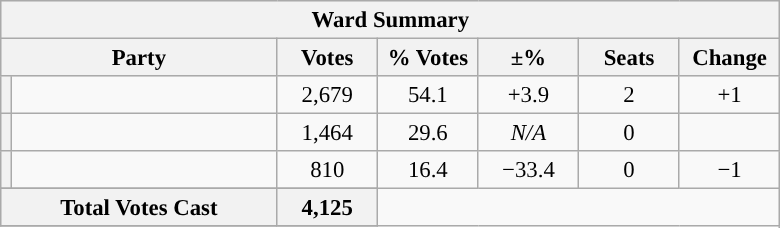<table class="wikitable" style="font-size: 95%;">
<tr style="background-color:#E9E9E9">
<th colspan="7">Ward Summary</th>
</tr>
<tr style="background-color:#E9E9E9">
<th colspan="2">Party</th>
<th style="width: 60px">Votes</th>
<th style="width: 60px">% Votes</th>
<th style="width: 60px">±%</th>
<th style="width: 60px">Seats</th>
<th style="width: 60px">Change</th>
</tr>
<tr>
<th style="background-color: "></th>
<td style="width: 170px"><a href='#'></a></td>
<td align="center">2,679</td>
<td align="center">54.1</td>
<td align="center">+3.9</td>
<td align="center">2</td>
<td align="center">+1</td>
</tr>
<tr>
<th style="background-color: "></th>
<td style="width: 170px"><a href='#'></a></td>
<td align="center">1,464</td>
<td align="center">29.6</td>
<td align="center"><em>N/A</em></td>
<td align="center">0</td>
<td align="center"></td>
</tr>
<tr>
<th style="background-color: "></th>
<td style="width: 170px"><a href='#'></a></td>
<td align="center">810</td>
<td align="center">16.4</td>
<td align="center">−33.4</td>
<td align="center">0</td>
<td align="center">−1</td>
</tr>
<tr>
</tr>
<tr style="background-color:#E9E9E9">
<th colspan="2">Total Votes Cast</th>
<th style="width: 60px">4,125</th>
</tr>
<tr style="background-color:#E9E9E9">
</tr>
</table>
